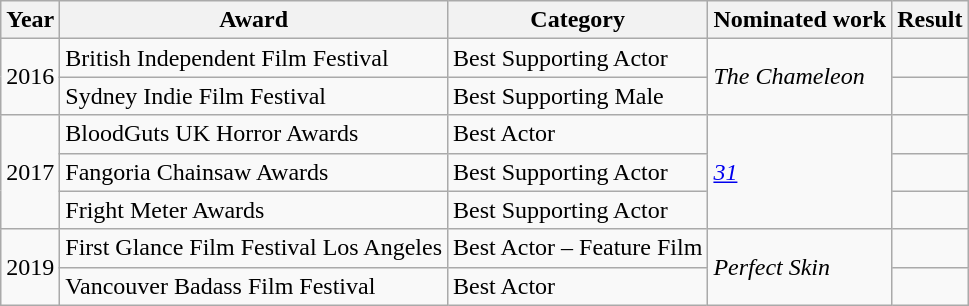<table class="wikitable">
<tr>
<th>Year</th>
<th>Award</th>
<th>Category</th>
<th>Nominated work</th>
<th>Result</th>
</tr>
<tr>
<td rowspan="2">2016</td>
<td>British Independent Film Festival</td>
<td>Best Supporting Actor</td>
<td rowspan="2"><em>The Chameleon</em></td>
<td></td>
</tr>
<tr>
<td>Sydney Indie Film Festival</td>
<td>Best Supporting Male</td>
<td></td>
</tr>
<tr>
<td rowspan="3">2017</td>
<td>BloodGuts UK Horror Awards</td>
<td>Best Actor</td>
<td rowspan="3"><em><a href='#'>31</a></em></td>
<td></td>
</tr>
<tr>
<td>Fangoria Chainsaw Awards</td>
<td>Best Supporting Actor</td>
<td></td>
</tr>
<tr>
<td>Fright Meter Awards</td>
<td>Best Supporting Actor</td>
<td></td>
</tr>
<tr>
<td rowspan="2">2019</td>
<td>First Glance Film Festival Los Angeles</td>
<td>Best Actor – Feature Film</td>
<td rowspan="2"><em>Perfect Skin</em></td>
<td></td>
</tr>
<tr>
<td>Vancouver Badass Film Festival</td>
<td>Best Actor</td>
<td></td>
</tr>
</table>
